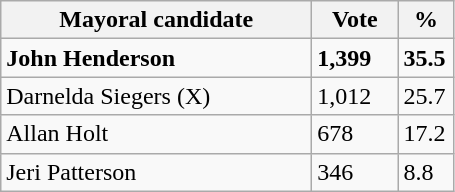<table class="wikitable">
<tr>
<th width="200px">Mayoral candidate</th>
<th width="50px">Vote</th>
<th width="30px">%</th>
</tr>
<tr>
<td><strong>John Henderson</strong> </td>
<td><strong>1,399</strong></td>
<td><strong>35.5</strong></td>
</tr>
<tr>
<td>Darnelda Siegers (X)</td>
<td>1,012</td>
<td>25.7</td>
</tr>
<tr>
<td>Allan Holt</td>
<td>678</td>
<td>17.2</td>
</tr>
<tr>
<td>Jeri Patterson</td>
<td>346</td>
<td>8.8</td>
</tr>
</table>
